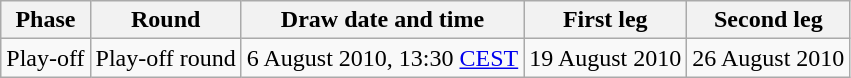<table class="wikitable" style="text-align:center">
<tr>
<th>Phase</th>
<th>Round</th>
<th>Draw date and time</th>
<th>First leg</th>
<th>Second leg</th>
</tr>
<tr>
<td>Play-off</td>
<td>Play-off round</td>
<td>6 August 2010, 13:30 <a href='#'>CEST</a></td>
<td>19 August 2010</td>
<td>26 August 2010</td>
</tr>
</table>
